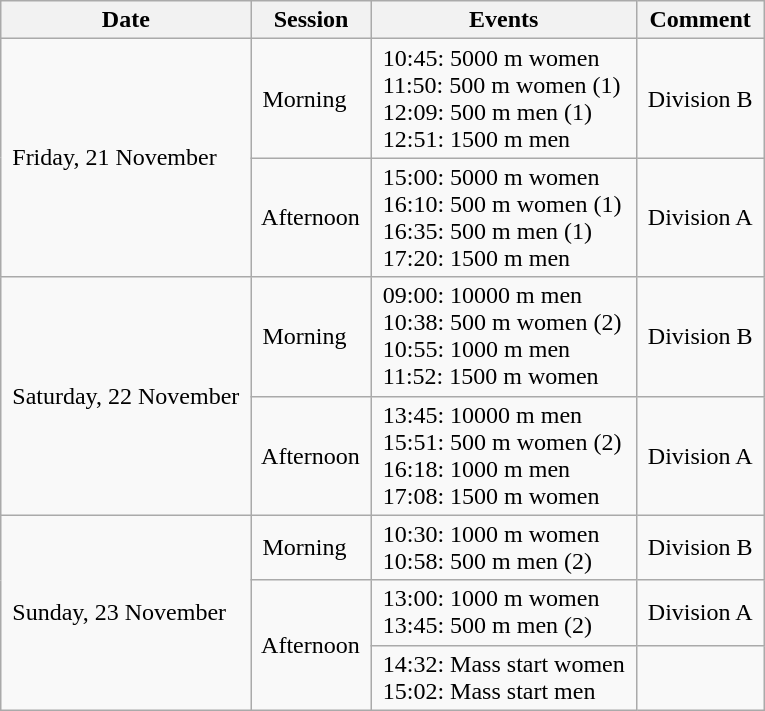<table class="wikitable" border="1">
<tr>
<th> Date </th>
<th> Session </th>
<th> Events </th>
<th> Comment </th>
</tr>
<tr>
<td rowspan=2> Friday, 21 November </td>
<td> Morning </td>
<td> 10:45: 5000 m women <br> 11:50: 500 m women (1) <br> 12:09: 500 m men (1) <br> 12:51: 1500 m men </td>
<td> Division B </td>
</tr>
<tr>
<td> Afternoon </td>
<td> 15:00: 5000 m women <br> 16:10: 500 m women (1) <br> 16:35: 500 m men (1) <br> 17:20: 1500 m men </td>
<td> Division A </td>
</tr>
<tr>
<td rowspan=2> Saturday, 22 November </td>
<td> Morning </td>
<td> 09:00: 10000 m men <br> 10:38: 500 m women (2) <br> 10:55: 1000 m men <br> 11:52: 1500 m women </td>
<td> Division B </td>
</tr>
<tr>
<td> Afternoon </td>
<td> 13:45: 10000 m men <br> 15:51: 500 m women (2) <br> 16:18: 1000 m men <br> 17:08: 1500 m women </td>
<td> Division A </td>
</tr>
<tr>
<td rowspan=3> Sunday, 23 November </td>
<td> Morning </td>
<td> 10:30: 1000 m women <br> 10:58: 500 m men (2) </td>
<td> Division B </td>
</tr>
<tr>
<td rowspan=2> Afternoon </td>
<td> 13:00: 1000 m women <br> 13:45: 500 m men (2) </td>
<td> Division A </td>
</tr>
<tr>
<td> 14:32: Mass start women <br> 15:02: Mass start men </td>
<td></td>
</tr>
</table>
